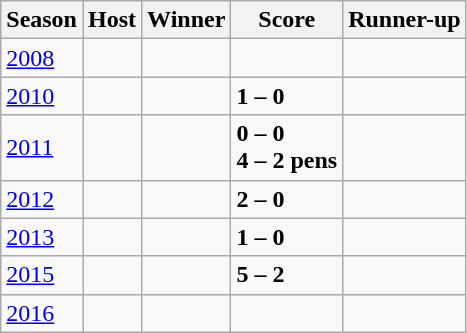<table class="wikitable">
<tr>
<th>Season</th>
<th>Host</th>
<th>Winner</th>
<th>Score</th>
<th>Runner-up</th>
</tr>
<tr>
<td><a href='#'>2008</a></td>
<td></td>
<td><strong></strong></td>
<td></td>
<td></td>
</tr>
<tr>
<td><a href='#'>2010</a></td>
<td></td>
<td><strong></strong></td>
<td><strong>1 – 0</strong></td>
<td></td>
</tr>
<tr>
<td><a href='#'>2011</a></td>
<td></td>
<td><strong></strong></td>
<td><strong>0 – 0 <br> 4 – 2 pens</strong></td>
<td></td>
</tr>
<tr>
<td><a href='#'>2012</a></td>
<td></td>
<td><strong></strong></td>
<td><strong>2 – 0</strong></td>
<td></td>
</tr>
<tr>
<td><a href='#'>2013</a></td>
<td></td>
<td><strong></strong></td>
<td><strong>1 – 0</strong></td>
<td></td>
</tr>
<tr>
<td><a href='#'>2015</a></td>
<td></td>
<td><strong></strong></td>
<td><strong>5 – 2</strong></td>
<td></td>
</tr>
<tr>
<td><a href='#'>2016</a></td>
<td></td>
<td><strong></strong></td>
<td></td>
<td></td>
</tr>
</table>
